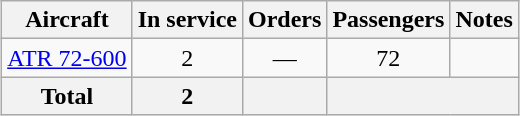<table class="wikitable" style="border-collapse:collapse;text-align:center;margin:auto">
<tr>
<th>Aircraft</th>
<th>In service</th>
<th>Orders</th>
<th>Passengers</th>
<th>Notes</th>
</tr>
<tr>
<td><a href='#'>ATR 72-600</a></td>
<td>2</td>
<td>—</td>
<td>72</td>
<td></td>
</tr>
<tr>
<th>Total</th>
<th>2</th>
<th></th>
<th colspan="2"></th>
</tr>
</table>
